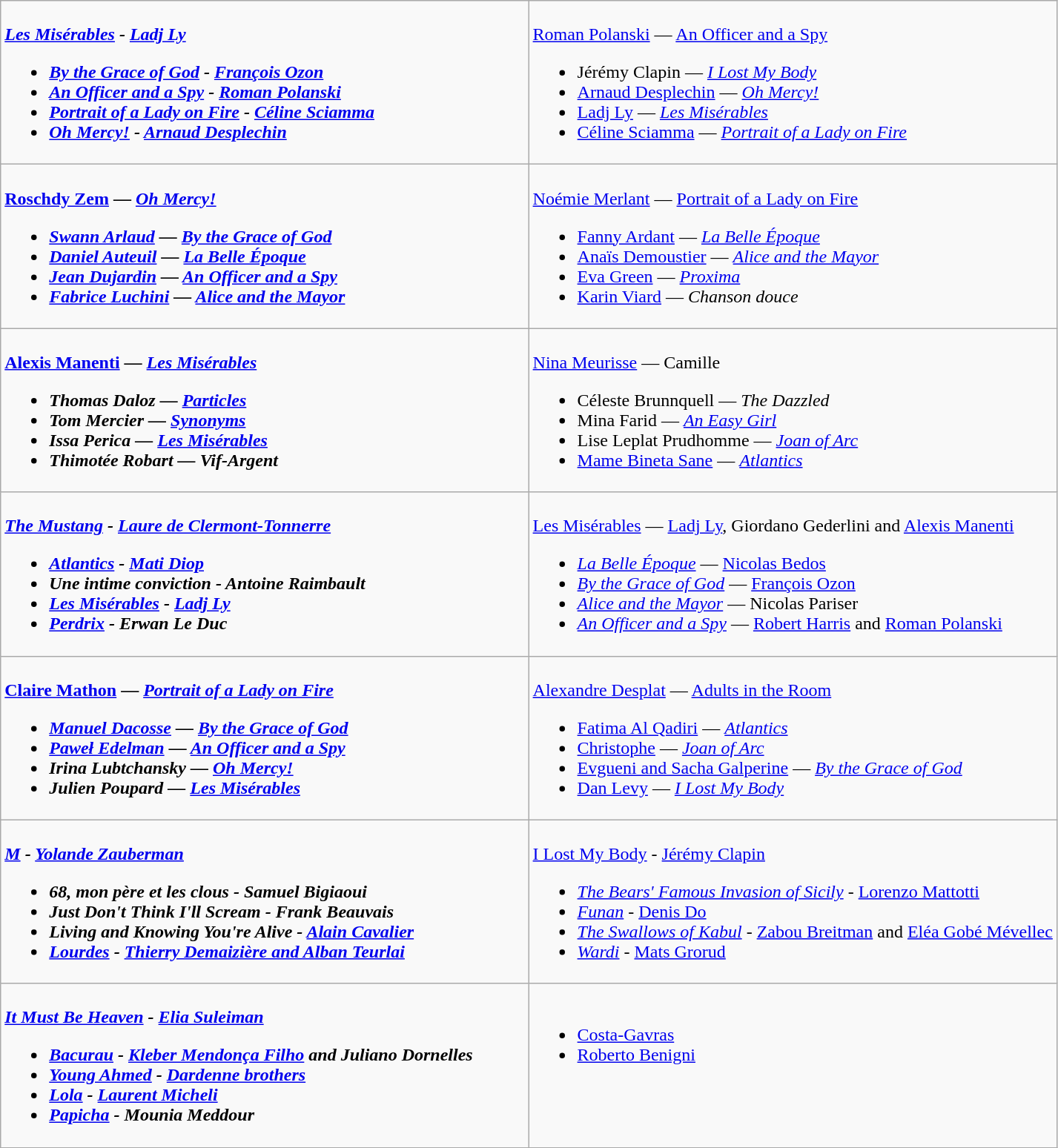<table class=wikitable style="width="150%">
<tr>
<td valign="top" width="50%"><br>
<strong><em><a href='#'>Les Misérables</a><em> - <a href='#'>Ladj Ly</a><strong><ul><li></em><a href='#'>By the Grace of God</a><em> - <a href='#'>François Ozon</a></li><li></em><a href='#'>An Officer and a Spy</a><em> - <a href='#'>Roman Polanski</a></li><li></em><a href='#'>Portrait of a Lady on Fire</a><em> - <a href='#'>Céline Sciamma</a></li><li></em><a href='#'>Oh Mercy!</a><em> - <a href='#'>Arnaud Desplechin</a></li></ul></td>
<td valign="top" width="50%"><br>
</strong><a href='#'>Roman Polanski</a> — </em><a href='#'>An Officer and a Spy</a></em></strong><ul><li>Jérémy Clapin — <em><a href='#'>I Lost My Body</a></em></li><li><a href='#'>Arnaud Desplechin</a> — <em><a href='#'>Oh Mercy!</a></em></li><li><a href='#'>Ladj Ly</a> — <em><a href='#'>Les Misérables</a></em></li><li><a href='#'>Céline Sciamma</a> — <em><a href='#'>Portrait of a Lady on Fire</a></em></li></ul></td>
</tr>
<tr>
<td valign="top" width="50%"><br>
<strong><a href='#'>Roschdy Zem</a> — <em><a href='#'>Oh Mercy!</a><strong><em><ul><li><a href='#'>Swann Arlaud</a> — </em><a href='#'>By the Grace of God</a><em></li><li><a href='#'>Daniel Auteuil</a> — </em><a href='#'>La Belle Époque</a><em></li><li><a href='#'>Jean Dujardin</a> — </em><a href='#'>An Officer and a Spy</a><em></li><li><a href='#'>Fabrice Luchini</a> — </em><a href='#'>Alice and the Mayor</a><em></li></ul></td>
<td valign="top" width="50%"><br>
</strong><a href='#'>Noémie Merlant</a> — </em><a href='#'>Portrait of a Lady on Fire</a></em></strong><ul><li><a href='#'>Fanny Ardant</a> — <em><a href='#'>La Belle Époque</a></em></li><li><a href='#'>Anaïs Demoustier</a> — <em><a href='#'>Alice and the Mayor</a></em></li><li><a href='#'>Eva Green</a> — <em><a href='#'>Proxima</a></em></li><li><a href='#'>Karin Viard</a> — <em>Chanson douce</em></li></ul></td>
</tr>
<tr>
<td valign="top" width="50%"><br>
<strong><a href='#'>Alexis Manenti</a> — <em><a href='#'>Les Misérables</a><strong><em><ul><li>Thomas Daloz — </em><a href='#'>Particles</a><em></li><li>Tom Mercier — </em><a href='#'>Synonyms</a><em></li><li>Issa Perica — </em><a href='#'>Les Misérables</a><em></li><li>Thimotée Robart — </em>Vif-Argent<em></li></ul></td>
<td valign="top" width="50%"><br>
</strong><a href='#'>Nina Meurisse</a> — </em>Camille</em></strong><ul><li>Céleste Brunnquell — <em>The Dazzled</em></li><li>Mina Farid — <em><a href='#'>An Easy Girl</a></em></li><li>Lise Leplat Prudhomme — <em><a href='#'>Joan of Arc</a></em></li><li><a href='#'>Mame Bineta Sane</a> — <em><a href='#'>Atlantics</a></em></li></ul></td>
</tr>
<tr>
<td valign="top" width="50%"><br>
<strong><em><a href='#'>The Mustang</a><em> - <a href='#'>Laure de Clermont-Tonnerre</a><strong><ul><li></em><a href='#'>Atlantics</a><em> - <a href='#'>Mati Diop</a></li><li></em>Une intime conviction<em> - Antoine Raimbault</li><li></em><a href='#'>Les Misérables</a><em> - <a href='#'>Ladj Ly</a></li><li></em><a href='#'>Perdrix</a><em> - Erwan Le Duc</li></ul></td>
<td valign="top" width="50%"><br>
</em></strong><a href='#'>Les Misérables</a></em> — <a href='#'>Ladj Ly</a>, Giordano Gederlini and <a href='#'>Alexis Manenti</a></strong><ul><li><em><a href='#'>La Belle Époque</a></em> — <a href='#'>Nicolas Bedos</a></li><li><em><a href='#'>By the Grace of God</a></em> — <a href='#'>François Ozon</a></li><li><em><a href='#'>Alice and the Mayor</a></em> — Nicolas Pariser</li><li><em><a href='#'>An Officer and a Spy</a></em> — <a href='#'>Robert Harris</a> and <a href='#'>Roman Polanski</a></li></ul></td>
</tr>
<tr>
<td valign="top" width="50%"><br>
<strong><a href='#'>Claire Mathon</a> — <em><a href='#'>Portrait of a Lady on Fire</a><strong><em><ul><li><a href='#'>Manuel Dacosse</a> — </em><a href='#'>By the Grace of God</a><em></li><li><a href='#'>Paweł Edelman</a> — </em><a href='#'>An Officer and a Spy</a><em></li><li>Irina Lubtchansky — </em><a href='#'>Oh Mercy!</a><em></li><li>Julien Poupard — </em><a href='#'>Les Misérables</a><em></li></ul></td>
<td valign="top" width="50%"><br>
</em></strong><a href='#'>Alexandre Desplat</a> — </em><a href='#'>Adults in the Room</a></strong><ul><li><a href='#'>Fatima Al Qadiri</a> — <em><a href='#'>Atlantics</a></em></li><li><a href='#'>Christophe</a> — <em><a href='#'>Joan of Arc</a></em></li><li><a href='#'>Evgueni and Sacha Galperine</a> — <em><a href='#'>By the Grace of God</a></em></li><li><a href='#'>Dan Levy</a> — <em><a href='#'>I Lost My Body</a></em></li></ul></td>
</tr>
<tr>
<td valign="top" width="50%"><br>
<strong><em><a href='#'>M</a><em> - <a href='#'>Yolande Zauberman</a><strong><ul><li></em>68, mon père et les clous<em> - Samuel Bigiaoui</li><li></em>Just Don't Think I'll Scream<em> - Frank Beauvais</li><li></em>Living and Knowing You're Alive<em> - <a href='#'>Alain Cavalier</a></li><li></em><a href='#'>Lourdes</a><em> - <a href='#'>Thierry Demaizière and Alban Teurlai</a></li></ul></td>
<td valign="top" width="50%"><br>
</em></strong><a href='#'>I Lost My Body</a></em> - <a href='#'>Jérémy Clapin</a></strong><ul><li><em><a href='#'>The Bears' Famous Invasion of Sicily</a></em> - <a href='#'>Lorenzo Mattotti</a></li><li><em><a href='#'>Funan</a></em> - <a href='#'>Denis Do</a></li><li><em><a href='#'>The Swallows of Kabul</a></em> - <a href='#'>Zabou Breitman</a> and <a href='#'>Eléa Gobé Mévellec</a></li><li><em><a href='#'>Wardi</a></em> - <a href='#'>Mats Grorud</a></li></ul></td>
</tr>
<tr>
<td valign="top" width="50%"><br>
<strong><em><a href='#'>It Must Be Heaven</a><em> - <a href='#'>Elia Suleiman</a><strong><ul><li></em><a href='#'>Bacurau</a><em> - <a href='#'>Kleber Mendonça Filho</a> and Juliano Dornelles</li><li></em><a href='#'>Young Ahmed</a><em> - <a href='#'>Dardenne brothers</a></li><li></em><a href='#'>Lola</a><em> - <a href='#'>Laurent Micheli</a></li><li></em><a href='#'>Papicha</a><em> - Mounia Meddour</li></ul></td>
<td valign="top" width="50%"><br><ul><li><a href='#'>Costa-Gavras</a></li><li><a href='#'>Roberto Benigni</a></li></ul></td>
</tr>
</table>
